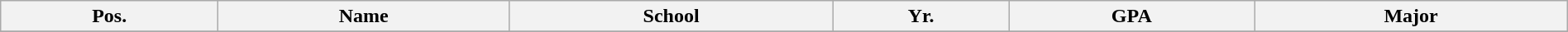<table class="wikitable sortable" style="width: 100%">
<tr>
<th>Pos.</th>
<th>Name</th>
<th>School</th>
<th>Yr.</th>
<th>GPA</th>
<th>Major</th>
</tr>
<tr>
</tr>
</table>
